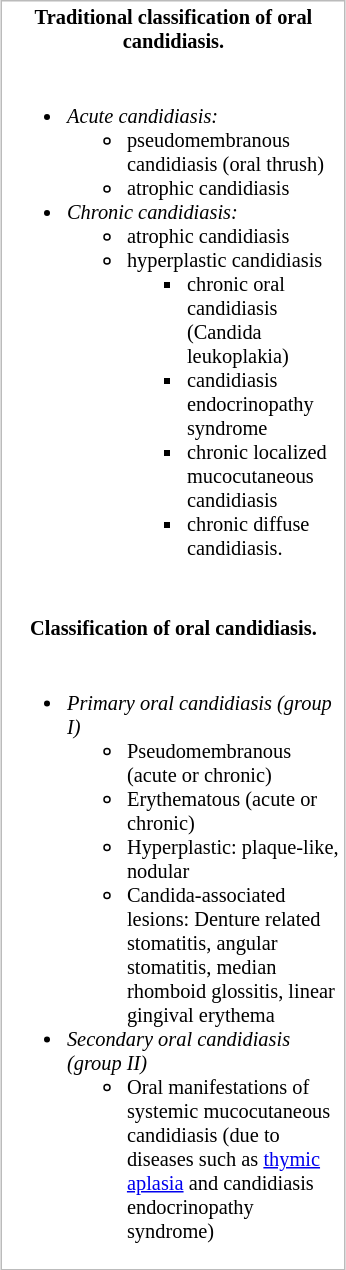<table style="float:right; width:230px; border:1px solid #BBB; font-size:85%; margin:0.46em 0.2em">
<tr>
<th>Traditional classification of oral candidiasis.</th>
</tr>
<tr>
<td><br><ul><li><em>Acute candidiasis:</em><ul><li>pseudomembranous candidiasis (oral thrush)</li><li>atrophic candidiasis</li></ul></li><li><em>Chronic candidiasis:</em><ul><li>atrophic candidiasis</li><li>hyperplastic candidiasis<ul><li>chronic oral candidiasis (Candida leukoplakia)</li><li>candidiasis endocrinopathy syndrome</li><li>chronic localized mucocutaneous candidiasis</li><li>chronic diffuse candidiasis.</li></ul></li></ul></li></ul></td>
</tr>
<tr>
<td><br></td>
</tr>
<tr>
<th>Classification of oral candidiasis.</th>
</tr>
<tr>
<td><br><ul><li><em>Primary oral candidiasis (group I)</em><ul><li>Pseudomembranous (acute or chronic)</li><li>Erythematous (acute or chronic)</li><li>Hyperplastic: plaque-like, nodular</li><li>Candida-associated lesions: Denture related stomatitis, angular stomatitis, median rhomboid glossitis, linear gingival erythema</li></ul></li><li><em>Secondary oral candidiasis (group II)</em><ul><li>Oral manifestations of systemic mucocutaneous candidiasis (due to diseases such as <a href='#'>thymic aplasia</a> and candidiasis endocrinopathy syndrome)</li></ul></li></ul></td>
</tr>
</table>
